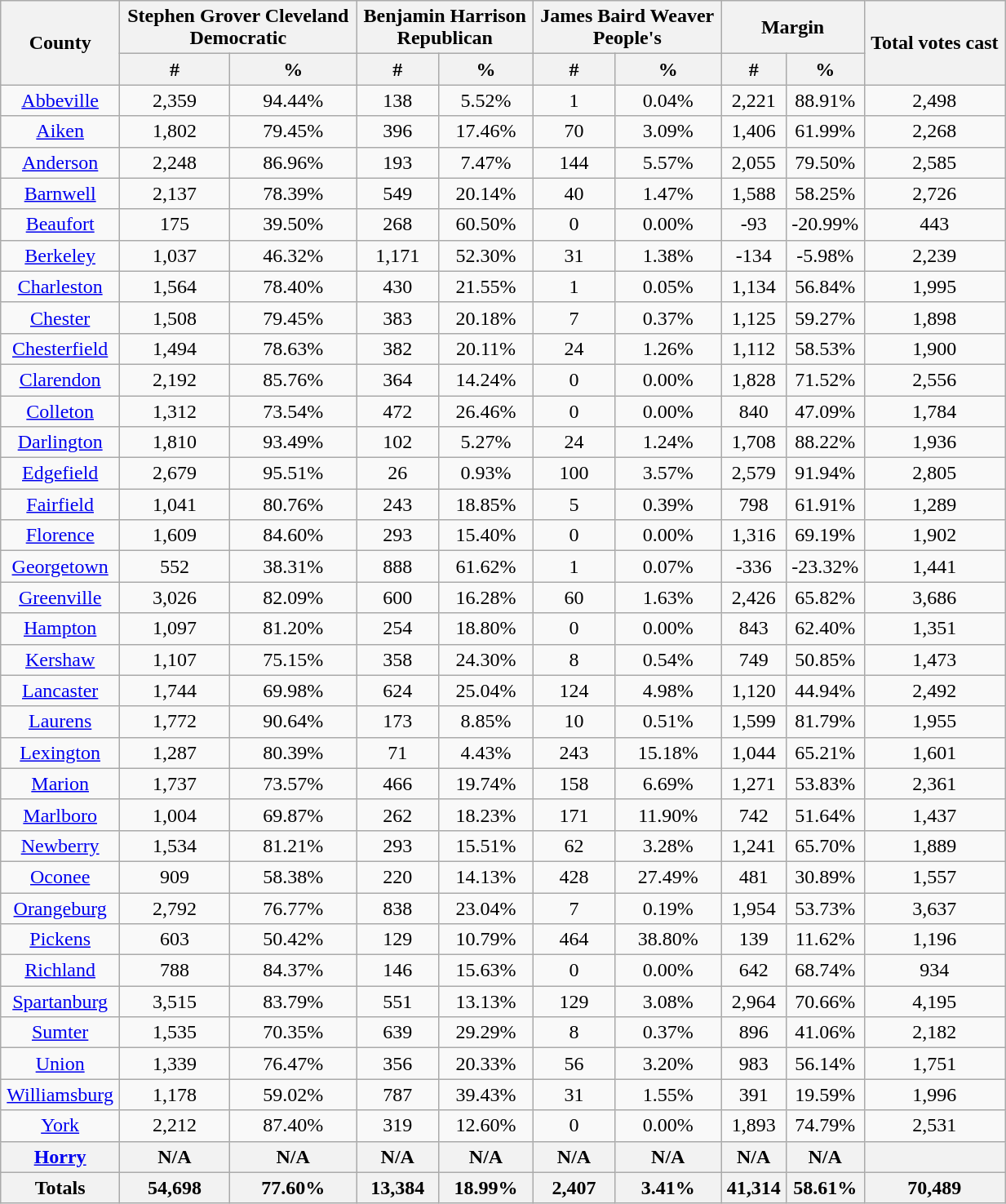<table width="65%" class="wikitable sortable">
<tr>
<th rowspan="2">County</th>
<th style="text-align:center;" colspan="2">Stephen Grover Cleveland<br>Democratic</th>
<th style="text-align:center;" colspan="2">Benjamin Harrison<br>Republican</th>
<th style="text-align:center;" colspan="2">James Baird Weaver<br>People's</th>
<th style="text-align:center;" colspan="2">Margin</th>
<th style="text-align:center;" rowspan="2">Total votes cast</th>
</tr>
<tr>
<th style="text-align:center;" data-sort-type="number">#</th>
<th style="text-align:center;" data-sort-type="number">%</th>
<th style="text-align:center;" data-sort-type="number">#</th>
<th style="text-align:center;" data-sort-type="number">%</th>
<th style="text-align:center;" data-sort-type="number">#</th>
<th style="text-align:center;" data-sort-type="number">%</th>
<th style="text-align:center;" data-sort-type="number">#</th>
<th style="text-align:center;" data-sort-type="number">%</th>
</tr>
<tr style="text-align:center;">
<td><a href='#'>Abbeville</a></td>
<td>2,359</td>
<td>94.44%</td>
<td>138</td>
<td>5.52%</td>
<td>1</td>
<td>0.04%</td>
<td>2,221</td>
<td>88.91%</td>
<td>2,498</td>
</tr>
<tr style="text-align:center;">
<td><a href='#'>Aiken</a></td>
<td>1,802</td>
<td>79.45%</td>
<td>396</td>
<td>17.46%</td>
<td>70</td>
<td>3.09%</td>
<td>1,406</td>
<td>61.99%</td>
<td>2,268</td>
</tr>
<tr style="text-align:center;">
<td><a href='#'>Anderson</a></td>
<td>2,248</td>
<td>86.96%</td>
<td>193</td>
<td>7.47%</td>
<td>144</td>
<td>5.57%</td>
<td>2,055</td>
<td>79.50%</td>
<td>2,585</td>
</tr>
<tr style="text-align:center;">
<td><a href='#'>Barnwell</a></td>
<td>2,137</td>
<td>78.39%</td>
<td>549</td>
<td>20.14%</td>
<td>40</td>
<td>1.47%</td>
<td>1,588</td>
<td>58.25%</td>
<td>2,726</td>
</tr>
<tr style="text-align:center;">
<td><a href='#'>Beaufort</a></td>
<td>175</td>
<td>39.50%</td>
<td>268</td>
<td>60.50%</td>
<td>0</td>
<td>0.00%</td>
<td>-93</td>
<td>-20.99%</td>
<td>443</td>
</tr>
<tr style="text-align:center;">
<td><a href='#'>Berkeley</a></td>
<td>1,037</td>
<td>46.32%</td>
<td>1,171</td>
<td>52.30%</td>
<td>31</td>
<td>1.38%</td>
<td>-134</td>
<td>-5.98%</td>
<td>2,239</td>
</tr>
<tr style="text-align:center;">
<td><a href='#'>Charleston</a></td>
<td>1,564</td>
<td>78.40%</td>
<td>430</td>
<td>21.55%</td>
<td>1</td>
<td>0.05%</td>
<td>1,134</td>
<td>56.84%</td>
<td>1,995</td>
</tr>
<tr style="text-align:center;">
<td><a href='#'>Chester</a></td>
<td>1,508</td>
<td>79.45%</td>
<td>383</td>
<td>20.18%</td>
<td>7</td>
<td>0.37%</td>
<td>1,125</td>
<td>59.27%</td>
<td>1,898</td>
</tr>
<tr style="text-align:center;">
<td><a href='#'>Chesterfield</a></td>
<td>1,494</td>
<td>78.63%</td>
<td>382</td>
<td>20.11%</td>
<td>24</td>
<td>1.26%</td>
<td>1,112</td>
<td>58.53%</td>
<td>1,900</td>
</tr>
<tr style="text-align:center;">
<td><a href='#'>Clarendon</a></td>
<td>2,192</td>
<td>85.76%</td>
<td>364</td>
<td>14.24%</td>
<td>0</td>
<td>0.00%</td>
<td>1,828</td>
<td>71.52%</td>
<td>2,556</td>
</tr>
<tr style="text-align:center;">
<td><a href='#'>Colleton</a></td>
<td>1,312</td>
<td>73.54%</td>
<td>472</td>
<td>26.46%</td>
<td>0</td>
<td>0.00%</td>
<td>840</td>
<td>47.09%</td>
<td>1,784</td>
</tr>
<tr style="text-align:center;">
<td><a href='#'>Darlington</a></td>
<td>1,810</td>
<td>93.49%</td>
<td>102</td>
<td>5.27%</td>
<td>24</td>
<td>1.24%</td>
<td>1,708</td>
<td>88.22%</td>
<td>1,936</td>
</tr>
<tr style="text-align:center;">
<td><a href='#'>Edgefield</a></td>
<td>2,679</td>
<td>95.51%</td>
<td>26</td>
<td>0.93%</td>
<td>100</td>
<td>3.57%</td>
<td>2,579</td>
<td>91.94%</td>
<td>2,805</td>
</tr>
<tr style="text-align:center;">
<td><a href='#'>Fairfield</a></td>
<td>1,041</td>
<td>80.76%</td>
<td>243</td>
<td>18.85%</td>
<td>5</td>
<td>0.39%</td>
<td>798</td>
<td>61.91%</td>
<td>1,289</td>
</tr>
<tr style="text-align:center;">
<td><a href='#'>Florence</a></td>
<td>1,609</td>
<td>84.60%</td>
<td>293</td>
<td>15.40%</td>
<td>0</td>
<td>0.00%</td>
<td>1,316</td>
<td>69.19%</td>
<td>1,902</td>
</tr>
<tr style="text-align:center;">
<td><a href='#'>Georgetown</a></td>
<td>552</td>
<td>38.31%</td>
<td>888</td>
<td>61.62%</td>
<td>1</td>
<td>0.07%</td>
<td>-336</td>
<td>-23.32%</td>
<td>1,441</td>
</tr>
<tr style="text-align:center;">
<td><a href='#'>Greenville</a></td>
<td>3,026</td>
<td>82.09%</td>
<td>600</td>
<td>16.28%</td>
<td>60</td>
<td>1.63%</td>
<td>2,426</td>
<td>65.82%</td>
<td>3,686</td>
</tr>
<tr style="text-align:center;">
<td><a href='#'>Hampton</a></td>
<td>1,097</td>
<td>81.20%</td>
<td>254</td>
<td>18.80%</td>
<td>0</td>
<td>0.00%</td>
<td>843</td>
<td>62.40%</td>
<td>1,351</td>
</tr>
<tr style="text-align:center;">
<td><a href='#'>Kershaw</a></td>
<td>1,107</td>
<td>75.15%</td>
<td>358</td>
<td>24.30%</td>
<td>8</td>
<td>0.54%</td>
<td>749</td>
<td>50.85%</td>
<td>1,473</td>
</tr>
<tr style="text-align:center;">
<td><a href='#'>Lancaster</a></td>
<td>1,744</td>
<td>69.98%</td>
<td>624</td>
<td>25.04%</td>
<td>124</td>
<td>4.98%</td>
<td>1,120</td>
<td>44.94%</td>
<td>2,492</td>
</tr>
<tr style="text-align:center;">
<td><a href='#'>Laurens</a></td>
<td>1,772</td>
<td>90.64%</td>
<td>173</td>
<td>8.85%</td>
<td>10</td>
<td>0.51%</td>
<td>1,599</td>
<td>81.79%</td>
<td>1,955</td>
</tr>
<tr style="text-align:center;">
<td><a href='#'>Lexington</a></td>
<td>1,287</td>
<td>80.39%</td>
<td>71</td>
<td>4.43%</td>
<td>243</td>
<td>15.18%</td>
<td>1,044</td>
<td>65.21%</td>
<td>1,601</td>
</tr>
<tr style="text-align:center;">
<td><a href='#'>Marion</a></td>
<td>1,737</td>
<td>73.57%</td>
<td>466</td>
<td>19.74%</td>
<td>158</td>
<td>6.69%</td>
<td>1,271</td>
<td>53.83%</td>
<td>2,361</td>
</tr>
<tr style="text-align:center;">
<td><a href='#'>Marlboro</a></td>
<td>1,004</td>
<td>69.87%</td>
<td>262</td>
<td>18.23%</td>
<td>171</td>
<td>11.90%</td>
<td>742</td>
<td>51.64%</td>
<td>1,437</td>
</tr>
<tr style="text-align:center;">
<td><a href='#'>Newberry</a></td>
<td>1,534</td>
<td>81.21%</td>
<td>293</td>
<td>15.51%</td>
<td>62</td>
<td>3.28%</td>
<td>1,241</td>
<td>65.70%</td>
<td>1,889</td>
</tr>
<tr style="text-align:center;">
<td><a href='#'>Oconee</a></td>
<td>909</td>
<td>58.38%</td>
<td>220</td>
<td>14.13%</td>
<td>428</td>
<td>27.49%</td>
<td>481</td>
<td>30.89%</td>
<td>1,557</td>
</tr>
<tr style="text-align:center;">
<td><a href='#'>Orangeburg</a></td>
<td>2,792</td>
<td>76.77%</td>
<td>838</td>
<td>23.04%</td>
<td>7</td>
<td>0.19%</td>
<td>1,954</td>
<td>53.73%</td>
<td>3,637</td>
</tr>
<tr style="text-align:center;">
<td><a href='#'>Pickens</a></td>
<td>603</td>
<td>50.42%</td>
<td>129</td>
<td>10.79%</td>
<td>464</td>
<td>38.80%</td>
<td>139</td>
<td>11.62%</td>
<td>1,196</td>
</tr>
<tr style="text-align:center;">
<td><a href='#'>Richland</a></td>
<td>788</td>
<td>84.37%</td>
<td>146</td>
<td>15.63%</td>
<td>0</td>
<td>0.00%</td>
<td>642</td>
<td>68.74%</td>
<td>934</td>
</tr>
<tr style="text-align:center;">
<td><a href='#'>Spartanburg</a></td>
<td>3,515</td>
<td>83.79%</td>
<td>551</td>
<td>13.13%</td>
<td>129</td>
<td>3.08%</td>
<td>2,964</td>
<td>70.66%</td>
<td>4,195</td>
</tr>
<tr style="text-align:center;">
<td><a href='#'>Sumter</a></td>
<td>1,535</td>
<td>70.35%</td>
<td>639</td>
<td>29.29%</td>
<td>8</td>
<td>0.37%</td>
<td>896</td>
<td>41.06%</td>
<td>2,182</td>
</tr>
<tr style="text-align:center;">
<td><a href='#'>Union</a></td>
<td>1,339</td>
<td>76.47%</td>
<td>356</td>
<td>20.33%</td>
<td>56</td>
<td>3.20%</td>
<td>983</td>
<td>56.14%</td>
<td>1,751</td>
</tr>
<tr style="text-align:center;">
<td><a href='#'>Williamsburg</a></td>
<td>1,178</td>
<td>59.02%</td>
<td>787</td>
<td>39.43%</td>
<td>31</td>
<td>1.55%</td>
<td>391</td>
<td>19.59%</td>
<td>1,996</td>
</tr>
<tr style="text-align:center;">
<td><a href='#'>York</a></td>
<td>2,212</td>
<td>87.40%</td>
<td>319</td>
<td>12.60%</td>
<td>0</td>
<td>0.00%</td>
<td>1,893</td>
<td>74.79%</td>
<td>2,531</td>
</tr>
<tr style="text-align:center;">
<th><a href='#'>Horry</a></th>
<th>N/A</th>
<th>N/A</th>
<th>N/A</th>
<th>N/A</th>
<th>N/A</th>
<th>N/A</th>
<th>N/A</th>
<th>N/A</th>
<th></th>
</tr>
<tr style="text-align:center;">
<th>Totals</th>
<th>54,698</th>
<th>77.60%</th>
<th>13,384</th>
<th>18.99%</th>
<th>2,407</th>
<th>3.41%</th>
<th>41,314</th>
<th>58.61%</th>
<th>70,489</th>
</tr>
</table>
